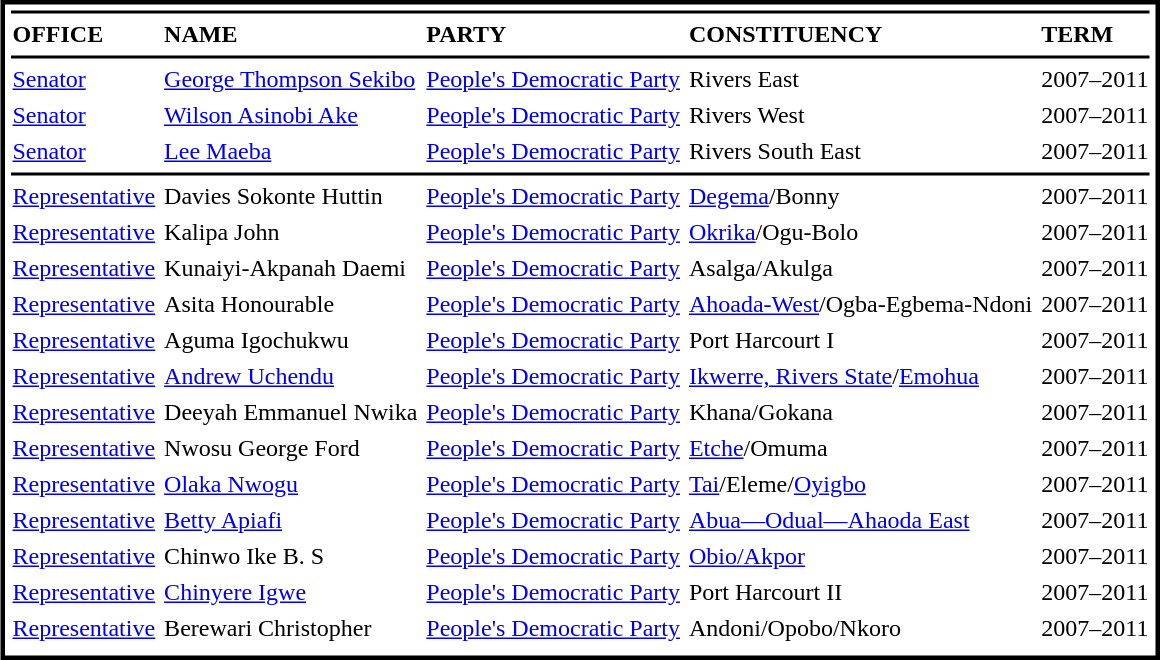<table cellpadding=1 cellspacing=4 style="margin:3px; border:3px solid #000000;">
<tr>
<td bgcolor=#000000 colspan=5></td>
</tr>
<tr>
<td><strong>OFFICE</strong></td>
<td><strong>NAME</strong></td>
<td><strong>PARTY</strong></td>
<td><strong>CONSTITUENCY</strong></td>
<td><strong>TERM</strong></td>
</tr>
<tr>
<td bgcolor=#000000 colspan=5></td>
</tr>
<tr>
<td><a href='#'>Senator</a></td>
<td><a href='#'>George Thompson Sekibo</a></td>
<td><a href='#'>People's Democratic Party</a></td>
<td>Rivers East</td>
<td>2007–2011</td>
</tr>
<tr>
<td><a href='#'>Senator</a></td>
<td><a href='#'>Wilson Asinobi Ake</a></td>
<td><a href='#'>People's Democratic Party</a></td>
<td>Rivers West</td>
<td>2007–2011</td>
</tr>
<tr>
<td><a href='#'>Senator</a></td>
<td><a href='#'>Lee Maeba</a></td>
<td><a href='#'>People's Democratic Party</a></td>
<td>Rivers South East</td>
<td>2007–2011</td>
</tr>
<tr>
<td bgcolor=#000000 colspan=5></td>
</tr>
<tr>
<td><a href='#'>Representative</a></td>
<td>Davies Sokonte Huttin</td>
<td><a href='#'>People's Democratic Party</a></td>
<td><a href='#'>Degema</a>/Bonny</td>
<td>2007–2011</td>
</tr>
<tr>
<td><a href='#'>Representative</a></td>
<td>Kalipa John</td>
<td><a href='#'>People's Democratic Party</a></td>
<td><a href='#'>Okrika</a>/Ogu-Bolo</td>
<td>2007–2011</td>
</tr>
<tr>
<td><a href='#'>Representative</a></td>
<td>Kunaiyi-Akpanah Daemi</td>
<td><a href='#'>People's Democratic Party</a></td>
<td>Asalga/Akulga</td>
<td>2007–2011</td>
</tr>
<tr>
<td><a href='#'>Representative</a></td>
<td>Asita Honourable</td>
<td><a href='#'>People's Democratic Party</a></td>
<td><a href='#'>Ahoada-West</a>/Ogba-Egbema-Ndoni</td>
<td>2007–2011</td>
</tr>
<tr>
<td><a href='#'>Representative</a></td>
<td>Aguma Igochukwu</td>
<td><a href='#'>People's Democratic Party</a></td>
<td>Port Harcourt I</td>
<td>2007–2011</td>
</tr>
<tr>
<td><a href='#'>Representative</a></td>
<td><a href='#'>Andrew Uchendu</a></td>
<td><a href='#'>People's Democratic Party</a></td>
<td><a href='#'>Ikwerre, Rivers State</a>/<a href='#'>Emohua</a></td>
<td>2007–2011</td>
</tr>
<tr>
<td><a href='#'>Representative</a></td>
<td>Deeyah Emmanuel Nwika</td>
<td><a href='#'>People's Democratic Party</a></td>
<td>Khana/Gokana</td>
<td>2007–2011</td>
</tr>
<tr>
<td><a href='#'>Representative</a></td>
<td>Nwosu George Ford</td>
<td><a href='#'>People's Democratic Party</a></td>
<td><a href='#'>Etche</a>/Omuma</td>
<td>2007–2011</td>
</tr>
<tr>
<td><a href='#'>Representative</a></td>
<td><a href='#'>Olaka Nwogu</a></td>
<td><a href='#'>People's Democratic Party</a></td>
<td><a href='#'>Tai</a>/Eleme/<a href='#'>Oyigbo</a></td>
<td>2007–2011</td>
</tr>
<tr>
<td><a href='#'>Representative</a></td>
<td><a href='#'>Betty Apiafi</a></td>
<td><a href='#'>People's Democratic Party</a></td>
<td><a href='#'>Abua—Odual—Ahaoda East</a></td>
<td>2007–2011</td>
</tr>
<tr>
<td><a href='#'>Representative</a></td>
<td>Chinwo Ike B. S</td>
<td><a href='#'>People's Democratic Party</a></td>
<td><a href='#'>Obio/Akpor</a></td>
<td>2007–2011</td>
</tr>
<tr>
<td><a href='#'>Representative</a></td>
<td><a href='#'>Chinyere Igwe</a></td>
<td><a href='#'>People's Democratic Party</a></td>
<td>Port Harcourt II</td>
<td>2007–2011</td>
</tr>
<tr>
<td><a href='#'>Representative</a></td>
<td>Berewari Christopher</td>
<td><a href='#'>People's Democratic Party</a></td>
<td>Andoni/Opobo/Nkoro</td>
<td>2007–2011</td>
</tr>
<tr>
</tr>
</table>
